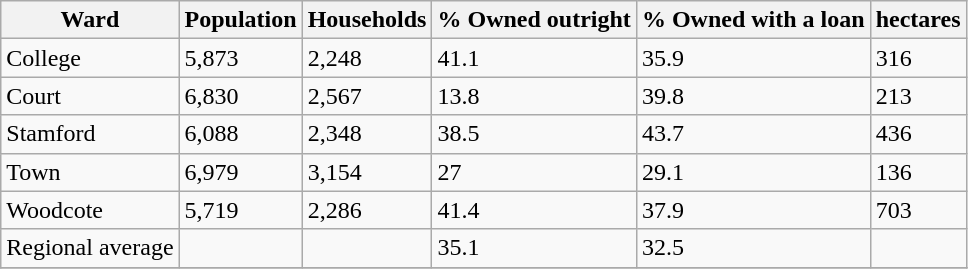<table class="wikitable">
<tr>
<th>Ward</th>
<th>Population</th>
<th>Households</th>
<th>% Owned outright</th>
<th>% Owned with a loan</th>
<th>hectares</th>
</tr>
<tr>
<td>College</td>
<td>5,873</td>
<td>2,248</td>
<td>41.1</td>
<td>35.9</td>
<td>316</td>
</tr>
<tr>
<td>Court</td>
<td>6,830</td>
<td>2,567</td>
<td>13.8</td>
<td>39.8</td>
<td>213</td>
</tr>
<tr>
<td>Stamford</td>
<td>6,088</td>
<td>2,348</td>
<td>38.5</td>
<td>43.7</td>
<td>436</td>
</tr>
<tr>
<td>Town</td>
<td>6,979</td>
<td>3,154</td>
<td>27</td>
<td>29.1</td>
<td>136</td>
</tr>
<tr>
<td>Woodcote</td>
<td>5,719</td>
<td>2,286</td>
<td>41.4</td>
<td>37.9</td>
<td>703</td>
</tr>
<tr>
<td>Regional average</td>
<td></td>
<td></td>
<td>35.1</td>
<td>32.5</td>
<td></td>
</tr>
<tr>
</tr>
</table>
